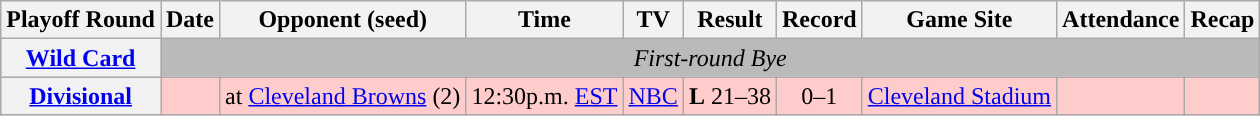<table class="wikitable" style="text-align:center">
<tr>
<th>Playoff Round</th>
<th>Date</th>
<th>Opponent (seed)</th>
<th>Time</th>
<th>TV</th>
<th>Result</th>
<th>Record</th>
<th>Game Site</th>
<th>Attendance</th>
<th>Recap</th>
</tr>
<tr style="background:#bababa">
<th><a href='#'>Wild Card</a></th>
<td colspan="9" align="center"><em>First-round Bye</em></td>
</tr>
<tr style="background:#fcc">
<th><a href='#'>Divisional</a></th>
<td></td>
<td>at <a href='#'>Cleveland Browns</a> (2)</td>
<td>12:30p.m. <a href='#'>EST</a></td>
<td><a href='#'>NBC</a></td>
<td><strong>L</strong> 21–38</td>
<td>0–1</td>
<td><a href='#'>Cleveland Stadium</a></td>
<td></td>
<td></td>
</tr>
</table>
